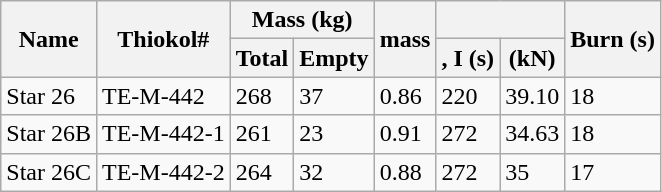<table class="sortable wikitable">
<tr>
<th rowspan="2">Name</th>
<th rowspan="2">Thiokol#</th>
<th colspan="2">Mass (kg)</th>
<th rowspan="2"> mass </th>
<th colspan="2"></th>
<th rowspan="2">Burn (s)</th>
</tr>
<tr>
<th>Total</th>
<th>Empty</th>
<th>, I (s)</th>
<th> (kN)</th>
</tr>
<tr>
<td>Star 26</td>
<td>TE-M-442</td>
<td>268</td>
<td>37</td>
<td>0.86</td>
<td>220</td>
<td>39.10</td>
<td>18</td>
</tr>
<tr>
<td>Star 26B</td>
<td>TE-M-442-1</td>
<td>261</td>
<td>23</td>
<td>0.91</td>
<td>272</td>
<td>34.63</td>
<td>18</td>
</tr>
<tr>
<td>Star 26C</td>
<td>TE-M-442-2</td>
<td>264</td>
<td>32</td>
<td>0.88</td>
<td>272</td>
<td>35</td>
<td>17</td>
</tr>
</table>
